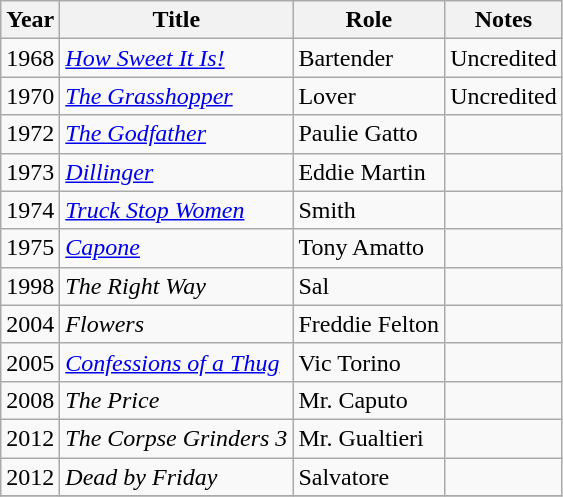<table class="wikitable">
<tr>
<th>Year</th>
<th>Title</th>
<th>Role</th>
<th>Notes</th>
</tr>
<tr>
<td>1968</td>
<td><em><a href='#'>How Sweet It Is!</a></em></td>
<td>Bartender</td>
<td>Uncredited</td>
</tr>
<tr>
<td>1970</td>
<td><em><a href='#'>The Grasshopper</a></em></td>
<td>Lover</td>
<td>Uncredited</td>
</tr>
<tr>
<td>1972</td>
<td><em><a href='#'>The Godfather</a></em></td>
<td>Paulie Gatto</td>
<td></td>
</tr>
<tr>
<td>1973</td>
<td><em><a href='#'>Dillinger</a></em></td>
<td>Eddie Martin</td>
<td></td>
</tr>
<tr>
<td>1974</td>
<td><em><a href='#'>Truck Stop Women</a></em></td>
<td>Smith</td>
<td></td>
</tr>
<tr>
<td>1975</td>
<td><em><a href='#'>Capone</a></em></td>
<td>Tony Amatto</td>
<td></td>
</tr>
<tr>
<td>1998</td>
<td><em>The Right Way</em></td>
<td>Sal</td>
<td></td>
</tr>
<tr>
<td>2004</td>
<td><em>Flowers</em></td>
<td>Freddie Felton</td>
<td></td>
</tr>
<tr>
<td>2005</td>
<td><em><a href='#'>Confessions of a Thug</a></em></td>
<td>Vic Torino</td>
<td></td>
</tr>
<tr>
<td>2008</td>
<td><em>The Price</em></td>
<td>Mr. Caputo</td>
<td></td>
</tr>
<tr>
<td>2012</td>
<td><em>The Corpse Grinders 3</em></td>
<td>Mr. Gualtieri</td>
<td></td>
</tr>
<tr>
<td>2012</td>
<td><em>Dead by Friday</em></td>
<td>Salvatore</td>
<td></td>
</tr>
<tr>
</tr>
</table>
